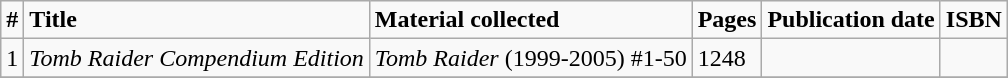<table class="wikitable">
<tr>
<td><strong>#</strong></td>
<td><strong>Title</strong></td>
<td><strong>Material collected</strong></td>
<td><strong>Pages</strong></td>
<td><strong>Publication date</strong></td>
<td><strong>ISBN</strong></td>
</tr>
<tr>
<td>1</td>
<td><em>Tomb Raider Compendium Edition</em></td>
<td><em>Tomb Raider</em> (1999-2005) #1-50</td>
<td>1248</td>
<td></td>
<td></td>
</tr>
<tr>
</tr>
</table>
